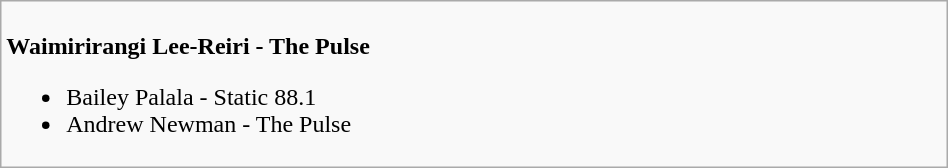<table class=wikitable width="50%">
<tr>
<td valign="top" width="50%"><br><strong>Waimirirangi Lee-Reiri - The Pulse</strong><ul><li>Bailey Palala - Static 88.1</li><li>Andrew Newman - The Pulse</li></ul></td>
</tr>
</table>
